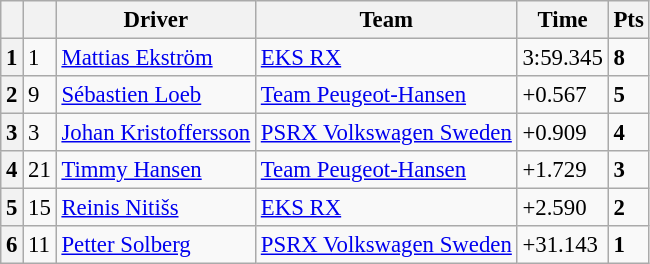<table class=wikitable style="font-size:95%">
<tr>
<th></th>
<th></th>
<th>Driver</th>
<th>Team</th>
<th>Time</th>
<th>Pts</th>
</tr>
<tr>
<th>1</th>
<td>1</td>
<td> <a href='#'>Mattias Ekström</a></td>
<td><a href='#'>EKS RX</a></td>
<td>3:59.345</td>
<td><strong>8</strong></td>
</tr>
<tr>
<th>2</th>
<td>9</td>
<td> <a href='#'>Sébastien Loeb</a></td>
<td><a href='#'>Team Peugeot-Hansen</a></td>
<td>+0.567</td>
<td><strong>5</strong></td>
</tr>
<tr>
<th>3</th>
<td>3</td>
<td> <a href='#'>Johan Kristoffersson</a></td>
<td><a href='#'>PSRX Volkswagen Sweden</a></td>
<td>+0.909</td>
<td><strong>4</strong></td>
</tr>
<tr>
<th>4</th>
<td>21</td>
<td> <a href='#'>Timmy Hansen</a></td>
<td><a href='#'>Team Peugeot-Hansen</a></td>
<td>+1.729</td>
<td><strong>3</strong></td>
</tr>
<tr>
<th>5</th>
<td>15</td>
<td> <a href='#'>Reinis Nitišs</a></td>
<td><a href='#'>EKS RX</a></td>
<td>+2.590</td>
<td><strong>2</strong></td>
</tr>
<tr>
<th>6</th>
<td>11</td>
<td> <a href='#'>Petter Solberg</a></td>
<td><a href='#'>PSRX Volkswagen Sweden</a></td>
<td>+31.143</td>
<td><strong>1</strong></td>
</tr>
</table>
